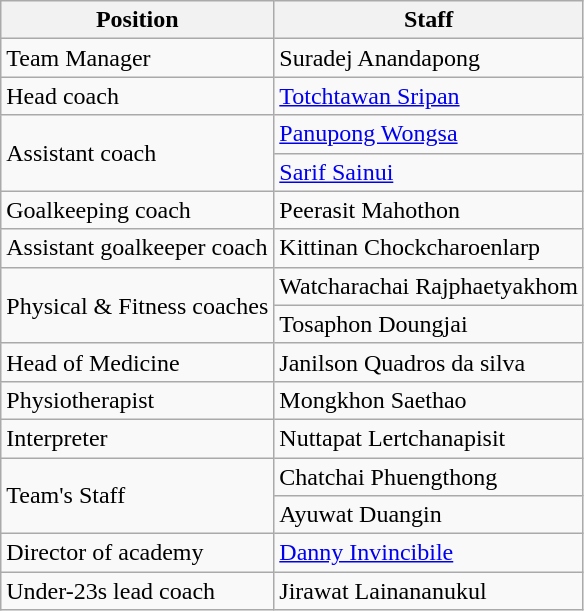<table class="wikitable">
<tr>
<th>Position</th>
<th>Staff</th>
</tr>
<tr>
<td>Team Manager</td>
<td> Suradej Anandapong</td>
</tr>
<tr>
<td>Head coach</td>
<td> <a href='#'>Totchtawan Sripan</a></td>
</tr>
<tr>
<td rowspan="2">Assistant coach</td>
<td> <a href='#'>Panupong Wongsa</a></td>
</tr>
<tr>
<td> <a href='#'>Sarif Sainui</a></td>
</tr>
<tr>
<td>Goalkeeping coach</td>
<td> Peerasit Mahothon</td>
</tr>
<tr>
<td>Assistant goalkeeper coach</td>
<td> Kittinan Chockcharoenlarp</td>
</tr>
<tr>
<td rowspan="2">Physical & Fitness coaches</td>
<td> Watcharachai Rajphaetyakhom</td>
</tr>
<tr>
<td> Tosaphon Doungjai</td>
</tr>
<tr>
<td>Head of Medicine</td>
<td> Janilson Quadros da silva</td>
</tr>
<tr>
<td>Physiotherapist</td>
<td> Mongkhon Saethao</td>
</tr>
<tr>
<td>Interpreter</td>
<td> Nuttapat Lertchanapisit</td>
</tr>
<tr>
<td rowspan="2">Team's Staff</td>
<td> Chatchai Phuengthong</td>
</tr>
<tr>
<td> Ayuwat Duangin</td>
</tr>
<tr>
<td>Director of academy</td>
<td> <a href='#'>Danny Invincibile</a></td>
</tr>
<tr>
<td>Under-23s lead coach</td>
<td> Jirawat Lainananukul</td>
</tr>
</table>
